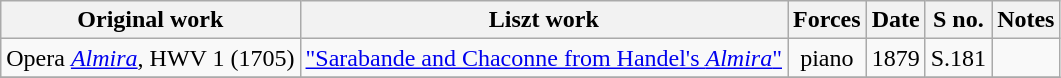<table class="wikitable">
<tr>
<th>Original work</th>
<th>Liszt work</th>
<th>Forces</th>
<th>Date</th>
<th>S no.</th>
<th>Notes</th>
</tr>
<tr>
<td>Opera <em><a href='#'>Almira</a></em>, HWV 1 (1705)</td>
<td><a href='#'>"Sarabande and Chaconne from Handel's <em>Almira</em>"</a></td>
<td style="text-align: center">piano</td>
<td>1879</td>
<td>S.181</td>
<td></td>
</tr>
<tr>
</tr>
</table>
